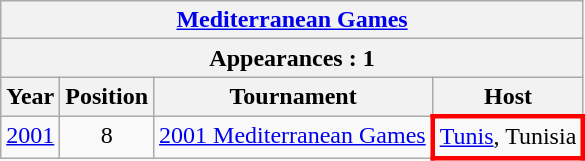<table class="wikitable" style="text-align: center;font-size:100%;">
<tr>
<th colspan=20><a href='#'>Mediterranean Games</a></th>
</tr>
<tr>
<th colspan=20>Appearances : 1</th>
</tr>
<tr>
<th>Year</th>
<th>Position</th>
<th>Tournament</th>
<th>Host</th>
</tr>
<tr valign="top" bgcolor=>
<td> <a href='#'>2001</a></td>
<td>8</td>
<td><a href='#'>2001 Mediterranean Games</a></td>
<td style="border: 3px solid red"><a href='#'>Tunis</a>, Tunisia</td>
</tr>
</table>
